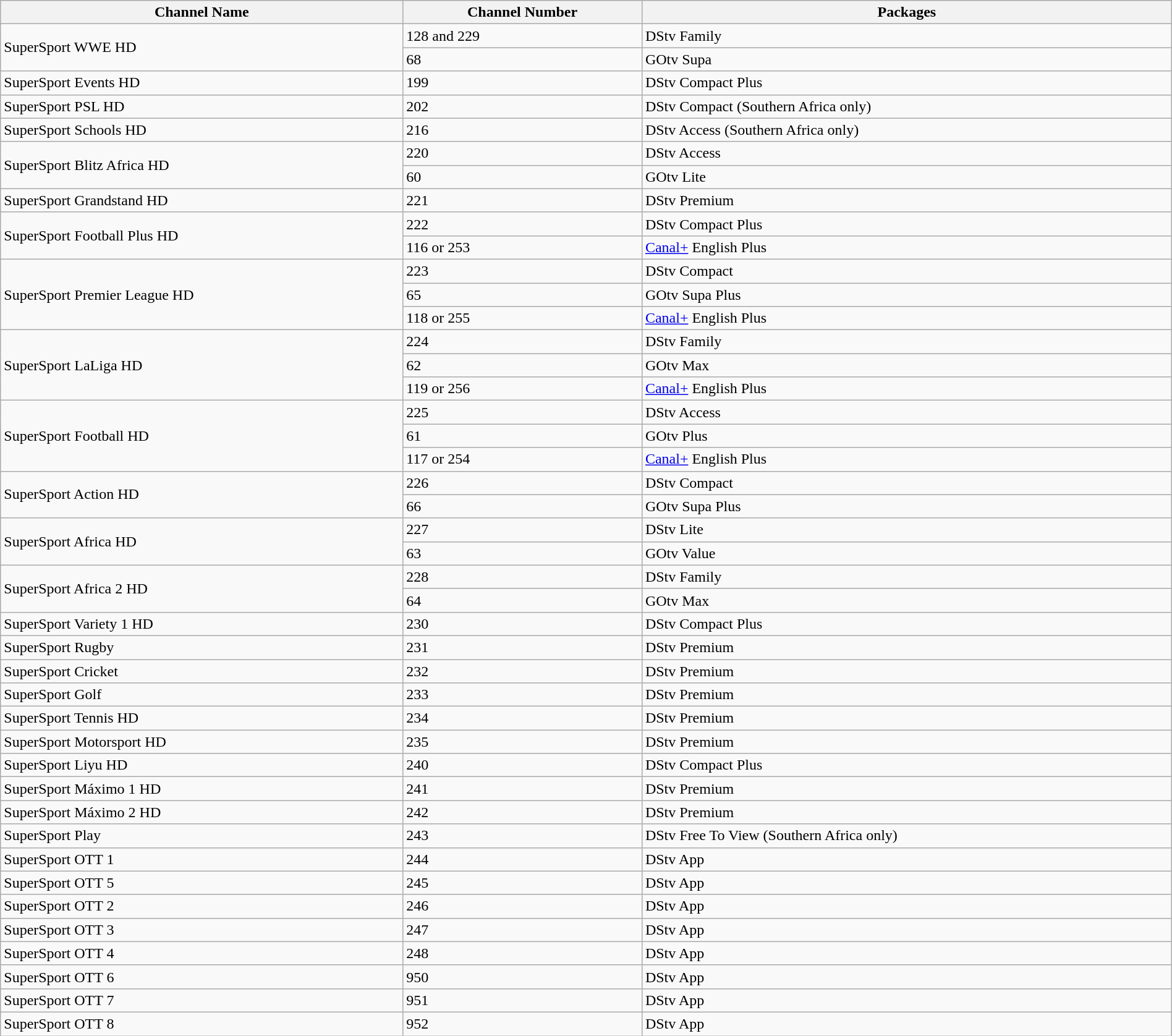<table class="wikitable" width="100%">
<tr>
<th>Channel Name</th>
<th>Channel Number</th>
<th>Packages</th>
</tr>
<tr>
<td rowspan=2>SuperSport WWE HD</td>
<td>128 and 229</td>
<td>DStv Family</td>
</tr>
<tr>
<td>68</td>
<td>GOtv Supa</td>
</tr>
<tr>
<td>SuperSport Events HD</td>
<td>199</td>
<td>DStv Compact Plus</td>
</tr>
<tr>
<td>SuperSport PSL HD</td>
<td>202</td>
<td>DStv Compact (Southern Africa only)</td>
</tr>
<tr>
<td>SuperSport Schools HD</td>
<td>216</td>
<td>DStv Access (Southern Africa only)</td>
</tr>
<tr>
<td rowspan=2>SuperSport Blitz Africa HD</td>
<td>220</td>
<td>DStv Access</td>
</tr>
<tr>
<td>60</td>
<td>GOtv Lite</td>
</tr>
<tr>
<td>SuperSport Grandstand HD</td>
<td>221</td>
<td>DStv Premium</td>
</tr>
<tr>
<td rowspan=2>SuperSport Football Plus HD</td>
<td>222</td>
<td>DStv Compact Plus</td>
</tr>
<tr>
<td>116 or 253</td>
<td><a href='#'>Canal+</a> English Plus</td>
</tr>
<tr>
<td rowspan=3>SuperSport Premier League HD</td>
<td>223</td>
<td>DStv Compact</td>
</tr>
<tr>
<td>65</td>
<td>GOtv Supa Plus</td>
</tr>
<tr>
<td>118 or 255</td>
<td><a href='#'>Canal+</a> English Plus</td>
</tr>
<tr>
<td rowspan=3>SuperSport LaLiga HD</td>
<td>224</td>
<td>DStv Family</td>
</tr>
<tr>
<td>62</td>
<td>GOtv Max</td>
</tr>
<tr>
<td>119 or 256</td>
<td><a href='#'>Canal+</a> English Plus</td>
</tr>
<tr>
<td rowspan=3>SuperSport Football HD</td>
<td>225</td>
<td>DStv Access</td>
</tr>
<tr>
<td>61</td>
<td>GOtv Plus</td>
</tr>
<tr>
<td>117 or 254</td>
<td><a href='#'>Canal+</a> English Plus</td>
</tr>
<tr>
<td rowspan=2>SuperSport Action HD</td>
<td>226</td>
<td>DStv Compact</td>
</tr>
<tr>
<td>66</td>
<td>GOtv Supa Plus</td>
</tr>
<tr>
<td rowspan=2>SuperSport Africa HD</td>
<td>227</td>
<td>DStv Lite</td>
</tr>
<tr>
<td>63</td>
<td>GOtv Value</td>
</tr>
<tr>
<td rowspan=2>SuperSport Africa 2 HD</td>
<td>228</td>
<td>DStv Family</td>
</tr>
<tr>
<td>64</td>
<td>GOtv Max</td>
</tr>
<tr>
<td>SuperSport Variety 1 HD</td>
<td>230</td>
<td>DStv Compact Plus</td>
</tr>
<tr>
<td>SuperSport Rugby</td>
<td>231</td>
<td>DStv Premium</td>
</tr>
<tr>
<td>SuperSport Cricket</td>
<td>232</td>
<td>DStv Premium</td>
</tr>
<tr>
<td>SuperSport Golf</td>
<td>233</td>
<td>DStv Premium</td>
</tr>
<tr>
<td>SuperSport Tennis HD</td>
<td>234</td>
<td>DStv Premium</td>
</tr>
<tr>
<td>SuperSport Motorsport HD</td>
<td>235</td>
<td>DStv Premium</td>
</tr>
<tr>
<td>SuperSport Liyu HD</td>
<td>240</td>
<td>DStv Compact Plus</td>
</tr>
<tr>
<td>SuperSport Máximo 1 HD</td>
<td>241</td>
<td>DStv Premium</td>
</tr>
<tr>
<td>SuperSport Máximo 2 HD</td>
<td>242</td>
<td>DStv Premium</td>
</tr>
<tr>
<td>SuperSport Play</td>
<td>243</td>
<td>DStv Free To View (Southern Africa only)</td>
</tr>
<tr>
<td>SuperSport OTT 1</td>
<td>244</td>
<td>DStv App</td>
</tr>
<tr>
<td>SuperSport OTT 5</td>
<td>245</td>
<td>DStv App</td>
</tr>
<tr>
<td>SuperSport OTT 2</td>
<td>246</td>
<td>DStv App</td>
</tr>
<tr>
<td>SuperSport OTT 3</td>
<td>247</td>
<td>DStv App</td>
</tr>
<tr>
<td>SuperSport OTT 4</td>
<td>248</td>
<td>DStv App</td>
</tr>
<tr>
<td>SuperSport OTT 6</td>
<td>950</td>
<td>DStv App</td>
</tr>
<tr>
<td>SuperSport OTT 7</td>
<td>951</td>
<td>DStv App</td>
</tr>
<tr>
<td>SuperSport OTT 8</td>
<td>952</td>
<td>DStv App</td>
</tr>
</table>
